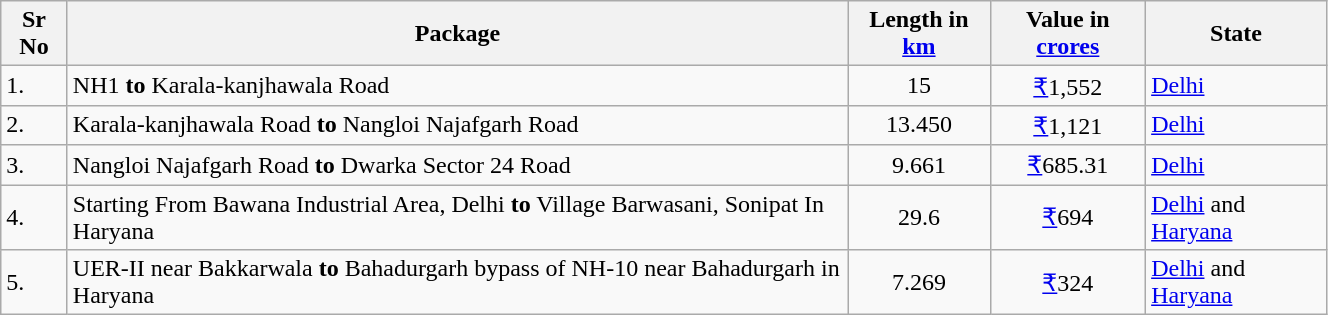<table class=wikitable width=70%>
<tr>
<th>Sr No</th>
<th>Package</th>
<th>Length in <a href='#'>km</a></th>
<th>Value in <a href='#'>crores</a></th>
<th>State</th>
</tr>
<tr>
<td>1.</td>
<td>NH1 <strong>to</strong> Karala-kanjhawala Road</td>
<td style="text-align:center;">15</td>
<td style="text-align:center;"><a href='#'>₹</a>1,552</td>
<td><a href='#'>Delhi</a></td>
</tr>
<tr>
<td>2.</td>
<td>Karala-kanjhawala Road <strong>to</strong> Nangloi Najafgarh Road</td>
<td style="text-align:center;">13.450</td>
<td style="text-align:center;"><a href='#'>₹</a>1,121</td>
<td><a href='#'>Delhi</a></td>
</tr>
<tr>
<td>3.</td>
<td>Nangloi Najafgarh Road <strong>to</strong> Dwarka Sector 24 Road</td>
<td style="text-align:center;">9.661</td>
<td style="text-align:center;"><a href='#'>₹</a>685.31</td>
<td><a href='#'>Delhi</a></td>
</tr>
<tr>
<td>4.</td>
<td>Starting From Bawana Industrial Area, Delhi <strong>to</strong> Village Barwasani, Sonipat In Haryana</td>
<td style="text-align:center;">29.6</td>
<td style="text-align:center;"><a href='#'>₹</a>694</td>
<td><a href='#'>Delhi</a> and <a href='#'>Haryana</a></td>
</tr>
<tr>
<td>5.</td>
<td>UER-II near Bakkarwala <strong>to</strong> Bahadurgarh bypass of NH-10 near Bahadurgarh in Haryana</td>
<td style="text-align:center;">7.269</td>
<td style="text-align:center;"><a href='#'>₹</a>324</td>
<td><a href='#'>Delhi</a> and <a href='#'>Haryana</a></td>
</tr>
</table>
